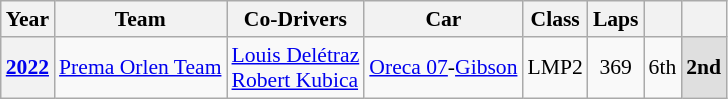<table class="wikitable" style="text-align:center; font-size:90%">
<tr>
<th>Year</th>
<th>Team</th>
<th>Co-Drivers</th>
<th>Car</th>
<th>Class</th>
<th>Laps</th>
<th></th>
<th></th>
</tr>
<tr>
<th><a href='#'>2022</a></th>
<td align="left"nowrap> <a href='#'>Prema Orlen Team</a></td>
<td align="left"nowrap> <a href='#'>Louis Delétraz</a><br> <a href='#'>Robert Kubica</a></td>
<td align="left"nowrap><a href='#'>Oreca 07</a>-<a href='#'>Gibson</a></td>
<td>LMP2</td>
<td>369</td>
<td>6th</td>
<td style="background:#DFDFDF;"><strong>2nd</strong></td>
</tr>
</table>
